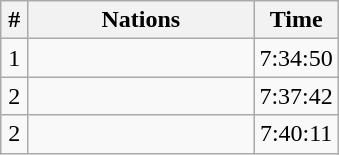<table class="wikitable" style="text-align:center;">
<tr>
<th width=8%>#</th>
<th width=67%>Nations</th>
<th width=25%>Time</th>
</tr>
<tr>
<td>1</td>
<td align="left"></td>
<td>7:34:50</td>
</tr>
<tr>
<td>2</td>
<td align="left"></td>
<td>7:37:42</td>
</tr>
<tr>
<td>2</td>
<td align="left"></td>
<td>7:40:11</td>
</tr>
</table>
